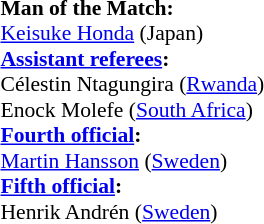<table width=50% style="font-size: 90%">
<tr>
<td><br><strong>Man of the Match:</strong>
<br><a href='#'>Keisuke Honda</a> (Japan)<br><strong><a href='#'>Assistant referees</a>:</strong>
<br>Célestin Ntagungira (<a href='#'>Rwanda</a>)
<br>Enock Molefe (<a href='#'>South Africa</a>)
<br><strong><a href='#'>Fourth official</a>:</strong>
<br><a href='#'>Martin Hansson</a> (<a href='#'>Sweden</a>)
<br><strong><a href='#'>Fifth official</a>:</strong>
<br>Henrik Andrén (<a href='#'>Sweden</a>)</td>
</tr>
</table>
